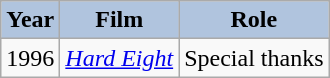<table class="wikitable" background: #f9f9f9;>
<tr align="center">
<th style="background:#B0C4DE;">Year</th>
<th style="background:#B0C4DE;">Film</th>
<th style="background:#B0C4DE;">Role</th>
</tr>
<tr>
<td>1996</td>
<td><em><a href='#'>Hard Eight</a></em></td>
<td>Special thanks</td>
</tr>
</table>
